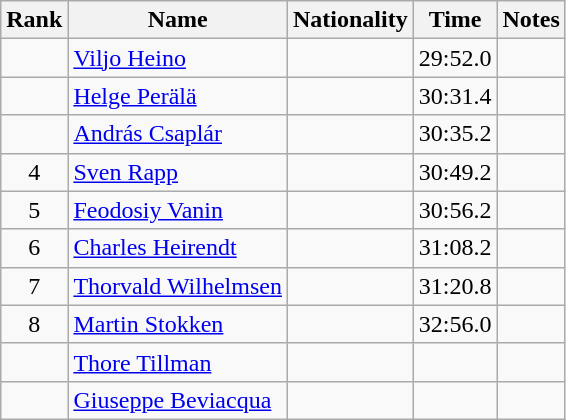<table class="wikitable sortable" style="text-align:center">
<tr>
<th>Rank</th>
<th>Name</th>
<th>Nationality</th>
<th>Time</th>
<th>Notes</th>
</tr>
<tr>
<td></td>
<td align=left><a href='#'>Viljo Heino</a></td>
<td align=left></td>
<td>29:52.0</td>
<td></td>
</tr>
<tr>
<td></td>
<td align=left><a href='#'>Helge Perälä</a></td>
<td align=left></td>
<td>30:31.4</td>
<td></td>
</tr>
<tr>
<td></td>
<td align=left><a href='#'>András Csaplár</a></td>
<td align=left></td>
<td>30:35.2</td>
<td></td>
</tr>
<tr>
<td>4</td>
<td align=left><a href='#'>Sven Rapp</a></td>
<td align=left></td>
<td>30:49.2</td>
<td></td>
</tr>
<tr>
<td>5</td>
<td align=left><a href='#'>Feodosiy Vanin</a></td>
<td align=left></td>
<td>30:56.2</td>
<td></td>
</tr>
<tr>
<td>6</td>
<td align=left><a href='#'>Charles Heirendt</a></td>
<td align=left></td>
<td>31:08.2</td>
<td></td>
</tr>
<tr>
<td>7</td>
<td align=left><a href='#'>Thorvald Wilhelmsen</a></td>
<td align=left></td>
<td>31:20.8</td>
<td></td>
</tr>
<tr>
<td>8</td>
<td align=left><a href='#'>Martin Stokken</a></td>
<td align=left></td>
<td>32:56.0</td>
<td></td>
</tr>
<tr>
<td></td>
<td align=left><a href='#'>Thore Tillman</a></td>
<td align=left></td>
<td></td>
<td></td>
</tr>
<tr>
<td></td>
<td align=left><a href='#'>Giuseppe Beviacqua</a></td>
<td align=left></td>
<td></td>
<td></td>
</tr>
</table>
